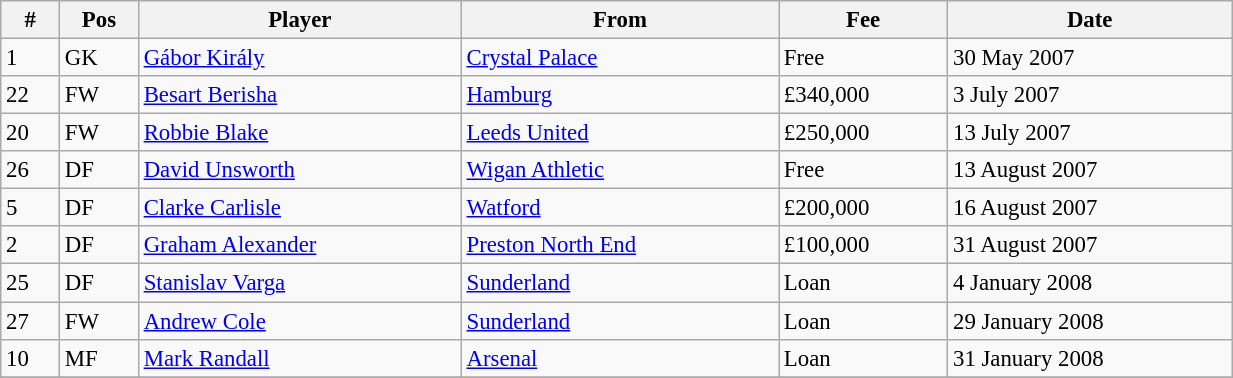<table width=65% class="wikitable" style="text-align:center; font-size:95%; text-align:left">
<tr>
<th>#</th>
<th>Pos</th>
<th>Player</th>
<th>From</th>
<th>Fee</th>
<th>Date</th>
</tr>
<tr --->
<td>1</td>
<td>GK</td>
<td> <a href='#'>Gábor Király</a></td>
<td> <a href='#'>Crystal Palace</a></td>
<td>Free</td>
<td>30 May 2007</td>
</tr>
<tr --->
<td>22</td>
<td>FW</td>
<td> <a href='#'>Besart Berisha</a></td>
<td> <a href='#'>Hamburg</a></td>
<td>£340,000</td>
<td>3 July 2007</td>
</tr>
<tr --->
<td>20</td>
<td>FW</td>
<td> <a href='#'>Robbie Blake</a></td>
<td> <a href='#'>Leeds United</a></td>
<td>£250,000</td>
<td>13 July 2007</td>
</tr>
<tr --->
<td>26</td>
<td>DF</td>
<td> <a href='#'>David Unsworth</a></td>
<td> <a href='#'>Wigan Athletic</a></td>
<td>Free</td>
<td>13 August 2007</td>
</tr>
<tr --->
<td>5</td>
<td>DF</td>
<td> <a href='#'>Clarke Carlisle</a></td>
<td> <a href='#'>Watford</a></td>
<td>£200,000</td>
<td>16 August 2007</td>
</tr>
<tr --->
<td>2</td>
<td>DF</td>
<td> <a href='#'>Graham Alexander</a></td>
<td> <a href='#'>Preston North End</a></td>
<td>£100,000</td>
<td>31 August 2007</td>
</tr>
<tr --->
<td>25</td>
<td>DF</td>
<td> <a href='#'>Stanislav Varga</a></td>
<td> <a href='#'>Sunderland</a></td>
<td>Loan</td>
<td>4 January 2008</td>
</tr>
<tr --->
<td>27</td>
<td>FW</td>
<td> <a href='#'>Andrew Cole</a></td>
<td> <a href='#'>Sunderland</a></td>
<td>Loan</td>
<td>29 January 2008</td>
</tr>
<tr --->
<td>10</td>
<td>MF</td>
<td> <a href='#'>Mark Randall</a></td>
<td> <a href='#'>Arsenal</a></td>
<td>Loan</td>
<td>31 January 2008</td>
</tr>
<tr --->
</tr>
</table>
